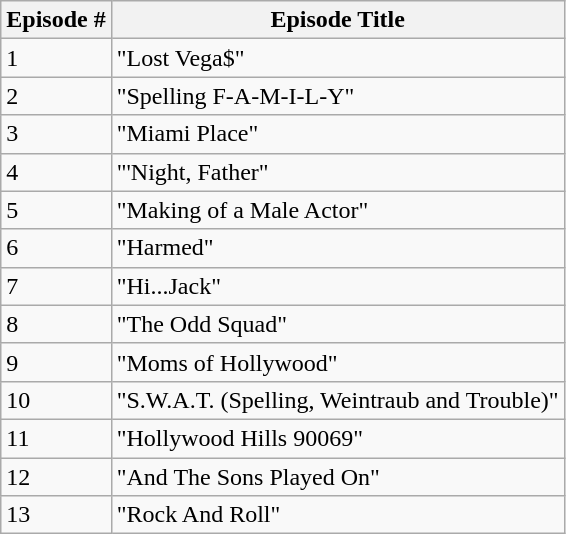<table class="wikitable">
<tr>
<th>Episode #</th>
<th>Episode Title</th>
</tr>
<tr>
<td>1</td>
<td>"Lost Vega$"</td>
</tr>
<tr>
<td>2</td>
<td>"Spelling F-A-M-I-L-Y"</td>
</tr>
<tr>
<td>3</td>
<td>"Miami Place"</td>
</tr>
<tr>
<td>4</td>
<td>"'Night, Father"</td>
</tr>
<tr>
<td>5</td>
<td>"Making of a Male Actor"</td>
</tr>
<tr>
<td>6</td>
<td>"Harmed"</td>
</tr>
<tr>
<td>7</td>
<td>"Hi...Jack"</td>
</tr>
<tr>
<td>8</td>
<td>"The Odd Squad"</td>
</tr>
<tr>
<td>9</td>
<td>"Moms of Hollywood"</td>
</tr>
<tr>
<td>10</td>
<td>"S.W.A.T. (Spelling, Weintraub and Trouble)"</td>
</tr>
<tr>
<td>11</td>
<td>"Hollywood Hills 90069"</td>
</tr>
<tr>
<td>12</td>
<td>"And The Sons Played On"</td>
</tr>
<tr>
<td>13</td>
<td>"Rock And Roll"</td>
</tr>
</table>
